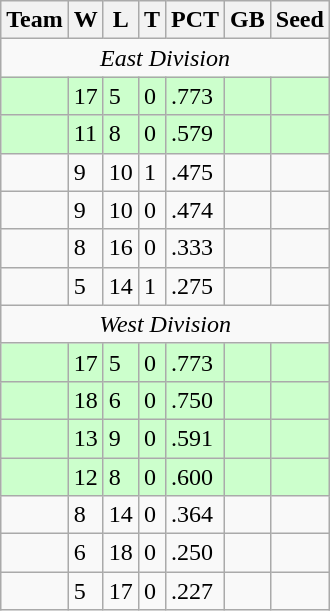<table class=wikitable>
<tr>
<th>Team</th>
<th>W</th>
<th>L</th>
<th>T</th>
<th>PCT</th>
<th>GB</th>
<th>Seed</th>
</tr>
<tr>
<td colspan=7 align=center><em>East Division</em></td>
</tr>
<tr bgcolor=#ccffcc>
<td></td>
<td>17</td>
<td>5</td>
<td>0</td>
<td>.773</td>
<td></td>
<td></td>
</tr>
<tr bgcolor=#ccffcc>
<td></td>
<td>11</td>
<td>8</td>
<td>0</td>
<td>.579</td>
<td></td>
<td></td>
</tr>
<tr>
<td></td>
<td>9</td>
<td>10</td>
<td>1</td>
<td>.475</td>
<td></td>
<td></td>
</tr>
<tr>
<td></td>
<td>9</td>
<td>10</td>
<td>0</td>
<td>.474</td>
<td></td>
<td></td>
</tr>
<tr>
<td></td>
<td>8</td>
<td>16</td>
<td>0</td>
<td>.333</td>
<td></td>
<td></td>
</tr>
<tr>
<td></td>
<td>5</td>
<td>14</td>
<td>1</td>
<td>.275</td>
<td></td>
<td></td>
</tr>
<tr>
<td colspan=7 align=center><em>West Division</em></td>
</tr>
<tr bgcolor=#ccffcc>
<td></td>
<td>17</td>
<td>5</td>
<td>0</td>
<td>.773</td>
<td></td>
<td></td>
</tr>
<tr bgcolor=#ccffcc>
<td></td>
<td>18</td>
<td>6</td>
<td>0</td>
<td>.750</td>
<td></td>
<td></td>
</tr>
<tr bgcolor=#ccffcc>
<td></td>
<td>13</td>
<td>9</td>
<td>0</td>
<td>.591</td>
<td></td>
<td></td>
</tr>
<tr bgcolor=#ccffcc>
<td></td>
<td>12</td>
<td>8</td>
<td>0</td>
<td>.600</td>
<td></td>
<td></td>
</tr>
<tr>
<td></td>
<td>8</td>
<td>14</td>
<td>0</td>
<td>.364</td>
<td></td>
<td></td>
</tr>
<tr>
<td></td>
<td>6</td>
<td>18</td>
<td>0</td>
<td>.250</td>
<td></td>
<td></td>
</tr>
<tr>
<td></td>
<td>5</td>
<td>17</td>
<td>0</td>
<td>.227</td>
<td></td>
<td></td>
</tr>
</table>
